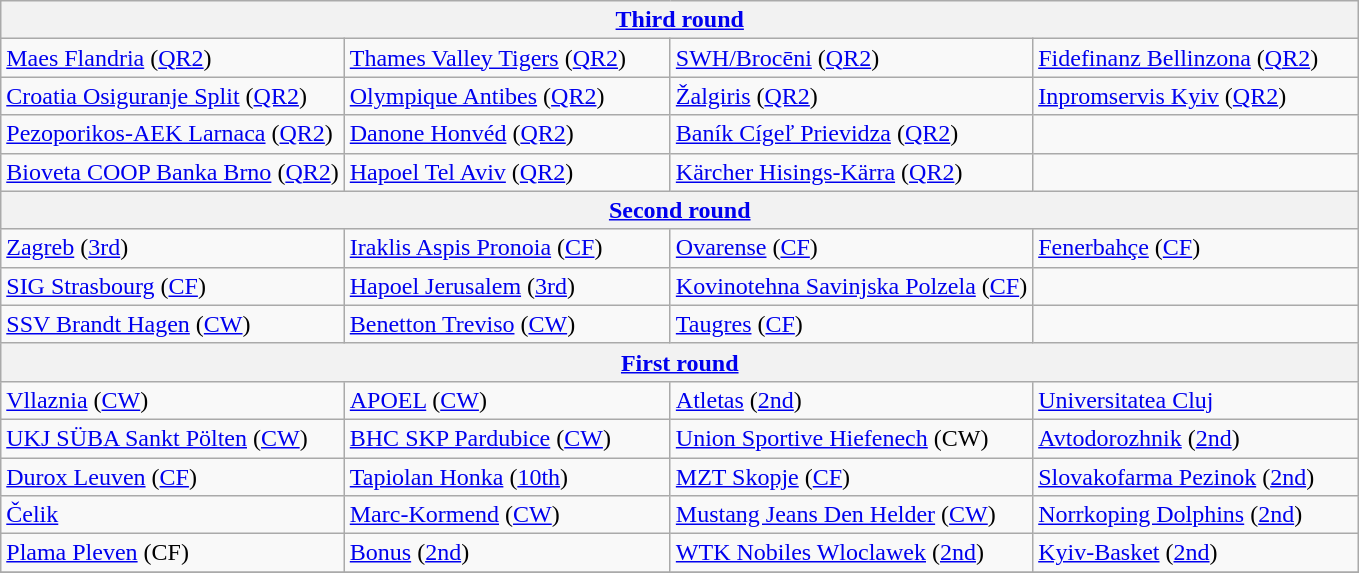<table class="wikitable" style="white-space: nowrap;">
<tr>
<th colspan="4"><a href='#'>Third round</a></th>
</tr>
<tr>
<td width="210"> <a href='#'>Maes Flandria</a> (<a href='#'>QR2</a>)</td>
<td width="210"> <a href='#'>Thames Valley Tigers</a> (<a href='#'>QR2</a>)</td>
<td width="210"> <a href='#'>SWH/Brocēni</a> (<a href='#'>QR2</a>)</td>
<td width="210"> <a href='#'>Fidefinanz Bellinzona</a> (<a href='#'>QR2</a>)</td>
</tr>
<tr>
<td width="210"> <a href='#'>Croatia Osiguranje Split</a> (<a href='#'>QR2</a>)</td>
<td width="210"> <a href='#'>Olympique Antibes</a> (<a href='#'>QR2</a>)</td>
<td width="210"> <a href='#'>Žalgiris</a> (<a href='#'>QR2</a>)</td>
<td width="210"> <a href='#'>Inpromservis Kyiv</a> (<a href='#'>QR2</a>)</td>
</tr>
<tr>
<td width="210"> <a href='#'>Pezoporikos-AEK Larnaca</a> (<a href='#'>QR2</a>)</td>
<td width="210"> <a href='#'>Danone Honvéd</a> (<a href='#'>QR2</a>)</td>
<td width="210"> <a href='#'>Baník Cígeľ Prievidza</a> (<a href='#'>QR2</a>)</td>
<td width="210"></td>
</tr>
<tr>
<td width="210"> <a href='#'>Bioveta COOP Banka Brno</a> (<a href='#'>QR2</a>)</td>
<td width="210"> <a href='#'>Hapoel Tel Aviv</a> (<a href='#'>QR2</a>)</td>
<td width="210"> <a href='#'>Kärcher Hisings-Kärra</a> (<a href='#'>QR2</a>)</td>
<td width="210"></td>
</tr>
<tr>
<th colspan="4"><a href='#'>Second round</a></th>
</tr>
<tr>
<td width="210"> <a href='#'>Zagreb</a> (<a href='#'>3rd</a>)</td>
<td width="210"> <a href='#'>Iraklis Aspis Pronoia</a> (<a href='#'>CF</a>)</td>
<td width="210"> <a href='#'>Ovarense</a> (<a href='#'>CF</a>)</td>
<td width="210"> <a href='#'>Fenerbahçe</a> (<a href='#'>CF</a>)</td>
</tr>
<tr>
<td width="210"> <a href='#'>SIG Strasbourg</a> (<a href='#'>CF</a>)</td>
<td width="210"> <a href='#'>Hapoel Jerusalem</a> (<a href='#'>3rd</a>)</td>
<td width="210"> <a href='#'>Kovinotehna Savinjska Polzela</a> (<a href='#'>CF</a>)</td>
<td width="210"></td>
</tr>
<tr>
<td width="210"> <a href='#'>SSV Brandt Hagen</a> (<a href='#'>CW</a>)</td>
<td width="210"> <a href='#'>Benetton Treviso</a> (<a href='#'>CW</a>)</td>
<td width="210"> <a href='#'>Taugres</a> (<a href='#'>CF</a>)</td>
<td width="210"></td>
</tr>
<tr>
<th colspan="4"><a href='#'>First round</a></th>
</tr>
<tr>
<td width="210"> <a href='#'>Vllaznia</a> (<a href='#'>CW</a>)</td>
<td width="210"> <a href='#'>APOEL</a> (<a href='#'>CW</a>)</td>
<td width="210"> <a href='#'>Atletas</a> (<a href='#'>2nd</a>)</td>
<td width="210"> <a href='#'>Universitatea Cluj</a></td>
</tr>
<tr>
<td width="210"> <a href='#'>UKJ SÜBA Sankt Pölten</a> (<a href='#'>CW</a>)</td>
<td width="210"> <a href='#'>BHC SKP Pardubice</a> (<a href='#'>CW</a>)</td>
<td width="210"> <a href='#'>Union Sportive Hiefenech</a> (CW)</td>
<td width="210"> <a href='#'>Avtodorozhnik</a> (<a href='#'>2nd</a>)</td>
</tr>
<tr>
<td width="210"> <a href='#'>Durox Leuven</a> (<a href='#'>CF</a>)</td>
<td width="210"> <a href='#'>Tapiolan Honka</a> (<a href='#'>10th</a>)</td>
<td width="210"> <a href='#'>MZT Skopje</a> (<a href='#'>CF</a>)</td>
<td width="210"> <a href='#'>Slovakofarma Pezinok</a> (<a href='#'>2nd</a>)</td>
</tr>
<tr>
<td width="210"> <a href='#'>Čelik</a></td>
<td width="210"> <a href='#'>Marc-Kormend</a> (<a href='#'>CW</a>)</td>
<td width="210"> <a href='#'>Mustang Jeans Den Helder</a> (<a href='#'>CW</a>)</td>
<td width="210"> <a href='#'>Norrkoping Dolphins</a> (<a href='#'>2nd</a>)</td>
</tr>
<tr>
<td width="210"> <a href='#'>Plama Pleven</a> (CF)</td>
<td width="210"> <a href='#'>Bonus</a> (<a href='#'>2nd</a>)</td>
<td width="210"> <a href='#'>WTK Nobiles Wloclawek</a> (<a href='#'>2nd</a>)</td>
<td width="210"> <a href='#'>Kyiv-Basket</a> (<a href='#'>2nd</a>)</td>
</tr>
<tr>
</tr>
</table>
